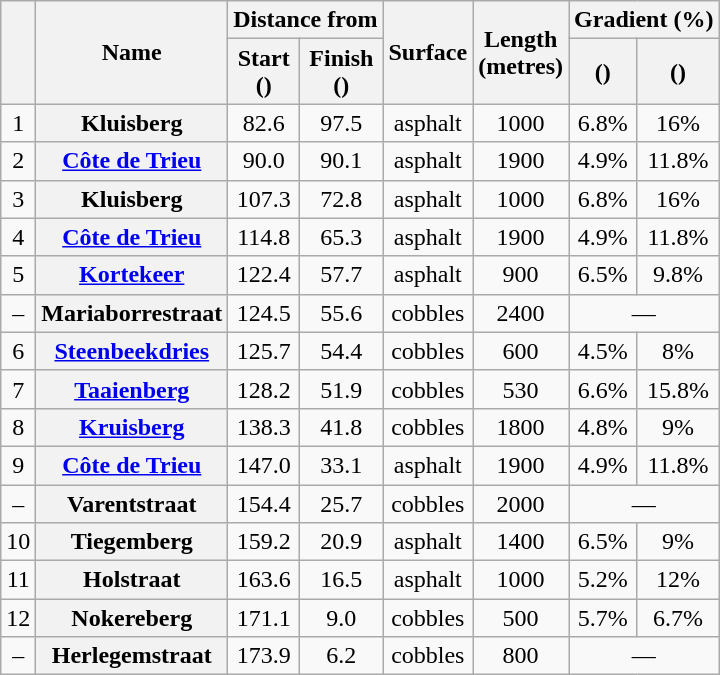<table class="wikitable plainrowheaders" style="text-align:center;">
<tr>
<th scope=col rowspan=2></th>
<th scope=col rowspan=2>Name</th>
<th scope=col colspan=2>Distance from</th>
<th scope=col rowspan=2>Surface</th>
<th scope=col rowspan=2>Length<br>(metres)</th>
<th scope=col colspan=2>Gradient (%)</th>
</tr>
<tr>
<th scope=col>Start<br>()</th>
<th scope=col>Finish<br>()</th>
<th scope=col>()</th>
<th scope=col>()</th>
</tr>
<tr>
<td>1</td>
<th scope=row>Kluisberg</th>
<td>82.6</td>
<td>97.5</td>
<td>asphalt</td>
<td>1000</td>
<td>6.8%</td>
<td>16%</td>
</tr>
<tr>
<td>2</td>
<th scope=row><a href='#'>Côte de Trieu</a></th>
<td>90.0</td>
<td>90.1</td>
<td>asphalt</td>
<td>1900</td>
<td>4.9%</td>
<td>11.8%</td>
</tr>
<tr>
<td>3</td>
<th scope=row>Kluisberg</th>
<td>107.3</td>
<td>72.8</td>
<td>asphalt</td>
<td>1000</td>
<td>6.8%</td>
<td>16%</td>
</tr>
<tr>
<td>4</td>
<th scope=row><a href='#'>Côte de Trieu</a></th>
<td>114.8</td>
<td>65.3</td>
<td>asphalt</td>
<td>1900</td>
<td>4.9%</td>
<td>11.8%</td>
</tr>
<tr>
<td>5</td>
<th scope=row><a href='#'>Kortekeer</a></th>
<td>122.4</td>
<td>57.7</td>
<td>asphalt</td>
<td>900</td>
<td>6.5%</td>
<td>9.8%</td>
</tr>
<tr>
<td>–</td>
<th scope=row>Mariaborrestraat</th>
<td>124.5</td>
<td>55.6</td>
<td>cobbles</td>
<td>2400</td>
<td colspan=2>—</td>
</tr>
<tr>
<td>6</td>
<th scope=row><a href='#'>Steenbeekdries</a></th>
<td>125.7</td>
<td>54.4</td>
<td>cobbles</td>
<td>600</td>
<td>4.5%</td>
<td>8%</td>
</tr>
<tr>
<td>7</td>
<th scope=row><a href='#'>Taaienberg</a></th>
<td>128.2</td>
<td>51.9</td>
<td>cobbles</td>
<td>530</td>
<td>6.6%</td>
<td>15.8%</td>
</tr>
<tr>
<td>8</td>
<th scope=row><a href='#'>Kruisberg</a></th>
<td>138.3</td>
<td>41.8</td>
<td>cobbles</td>
<td>1800</td>
<td>4.8%</td>
<td>9%</td>
</tr>
<tr>
<td>9</td>
<th scope=row><a href='#'>Côte de Trieu</a></th>
<td>147.0</td>
<td>33.1</td>
<td>asphalt</td>
<td>1900</td>
<td>4.9%</td>
<td>11.8%</td>
</tr>
<tr>
<td>–</td>
<th scope=row>Varentstraat</th>
<td>154.4</td>
<td>25.7</td>
<td>cobbles</td>
<td>2000</td>
<td colspan=2>—</td>
</tr>
<tr>
<td>10</td>
<th scope=row>Tiegemberg</th>
<td>159.2</td>
<td>20.9</td>
<td>asphalt</td>
<td>1400</td>
<td>6.5%</td>
<td>9%</td>
</tr>
<tr>
<td>11</td>
<th scope=row>Holstraat</th>
<td>163.6</td>
<td>16.5</td>
<td>asphalt</td>
<td>1000</td>
<td>5.2%</td>
<td>12%</td>
</tr>
<tr>
<td>12</td>
<th scope=row>Nokereberg</th>
<td>171.1</td>
<td>9.0</td>
<td>cobbles</td>
<td>500</td>
<td>5.7%</td>
<td>6.7%</td>
</tr>
<tr>
<td>–</td>
<th scope=row>Herlegemstraat</th>
<td>173.9</td>
<td>6.2</td>
<td>cobbles</td>
<td>800</td>
<td colspan=2>—</td>
</tr>
</table>
